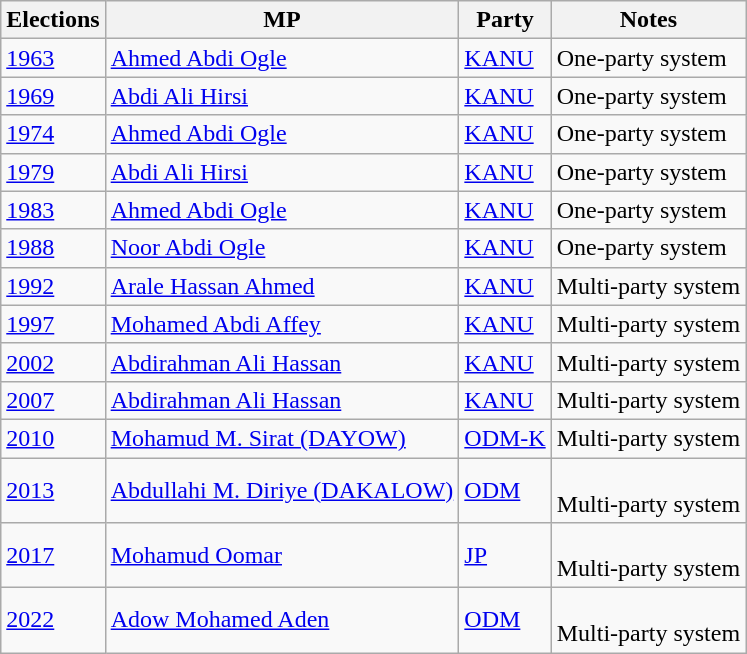<table class="wikitable">
<tr>
<th>Elections</th>
<th>MP</th>
<th>Party</th>
<th>Notes</th>
</tr>
<tr>
<td><a href='#'>1963</a></td>
<td><a href='#'>Ahmed Abdi Ogle</a></td>
<td><a href='#'>KANU</a></td>
<td>One-party system</td>
</tr>
<tr>
<td><a href='#'>1969</a></td>
<td><a href='#'>Abdi Ali Hirsi</a></td>
<td><a href='#'>KANU</a></td>
<td>One-party system</td>
</tr>
<tr>
<td><a href='#'>1974</a></td>
<td><a href='#'>Ahmed Abdi Ogle</a></td>
<td><a href='#'>KANU</a></td>
<td>One-party system</td>
</tr>
<tr>
<td><a href='#'>1979</a></td>
<td><a href='#'>Abdi Ali Hirsi</a></td>
<td><a href='#'>KANU</a></td>
<td>One-party system</td>
</tr>
<tr>
<td><a href='#'>1983</a></td>
<td><a href='#'>Ahmed Abdi Ogle</a></td>
<td><a href='#'>KANU</a></td>
<td>One-party system</td>
</tr>
<tr>
<td><a href='#'>1988</a></td>
<td><a href='#'>Noor Abdi Ogle</a></td>
<td><a href='#'>KANU</a></td>
<td>One-party system</td>
</tr>
<tr>
<td><a href='#'>1992</a></td>
<td><a href='#'>Arale Hassan Ahmed</a></td>
<td><a href='#'>KANU</a></td>
<td>Multi-party system</td>
</tr>
<tr>
<td><a href='#'>1997</a></td>
<td><a href='#'>Mohamed Abdi Affey</a></td>
<td><a href='#'>KANU</a></td>
<td>Multi-party system</td>
</tr>
<tr>
<td><a href='#'>2002</a></td>
<td><a href='#'>Abdirahman Ali Hassan</a></td>
<td><a href='#'>KANU</a></td>
<td>Multi-party system</td>
</tr>
<tr>
<td><a href='#'>2007</a></td>
<td><a href='#'>Abdirahman Ali Hassan</a></td>
<td><a href='#'>KANU</a></td>
<td>Multi-party system</td>
</tr>
<tr>
<td><a href='#'>2010</a></td>
<td><a href='#'>Mohamud M. Sirat (DAYOW)</a></td>
<td><a href='#'>ODM-K</a></td>
<td>Multi-party system</td>
</tr>
<tr>
<td><a href='#'>2013</a></td>
<td><a href='#'>Abdullahi M. Diriye (DAKALOW)</a></td>
<td><a href='#'>ODM</a></td>
<td><br>Multi-party system</td>
</tr>
<tr>
<td><a href='#'>2017</a></td>
<td><a href='#'>Mohamud Oomar</a></td>
<td><a href='#'>JP</a></td>
<td><br>Multi-party system</td>
</tr>
<tr>
<td><a href='#'>2022</a></td>
<td><a href='#'>Adow Mohamed Aden</a></td>
<td><a href='#'>ODM</a></td>
<td><br>Multi-party system</td>
</tr>
</table>
